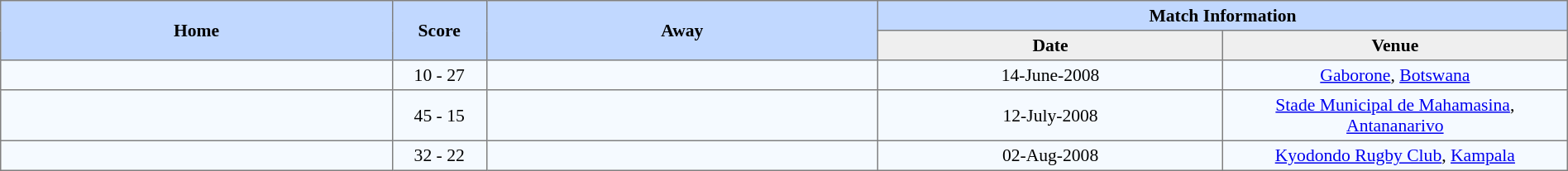<table border=1 style="border-collapse:collapse; font-size:90%; text-align:center;" cellpadding=3 cellspacing=0 width=100%>
<tr bgcolor=#C1D8FF>
<th rowspan=2 width=25%>Home</th>
<th rowspan=2 width=6%>Score</th>
<th rowspan=2 width=25%>Away</th>
<th colspan=6>Match Information</th>
</tr>
<tr bgcolor=#EFEFEF>
<th width=22%>Date</th>
<th width=22%>Venue</th>
</tr>
<tr bgcolor=#F5FAFF>
<td align="right"></td>
<td>10 - 27</td>
<td align="left"><strong></strong></td>
<td>14-June-2008</td>
<td><a href='#'>Gaborone</a>, <a href='#'>Botswana</a></td>
</tr>
<tr bgcolor=#F5FAFF>
<td align="right"><strong></strong></td>
<td>45 - 15</td>
<td align="left"></td>
<td>12-July-2008</td>
<td><a href='#'>Stade Municipal de Mahamasina</a>, <a href='#'>Antananarivo</a></td>
</tr>
<tr bgcolor=#F5FAFF>
<td align="right"><strong></strong></td>
<td>32 - 22</td>
<td align="left"></td>
<td>02-Aug-2008</td>
<td><a href='#'>Kyodondo Rugby Club</a>, <a href='#'>Kampala</a></td>
</tr>
</table>
